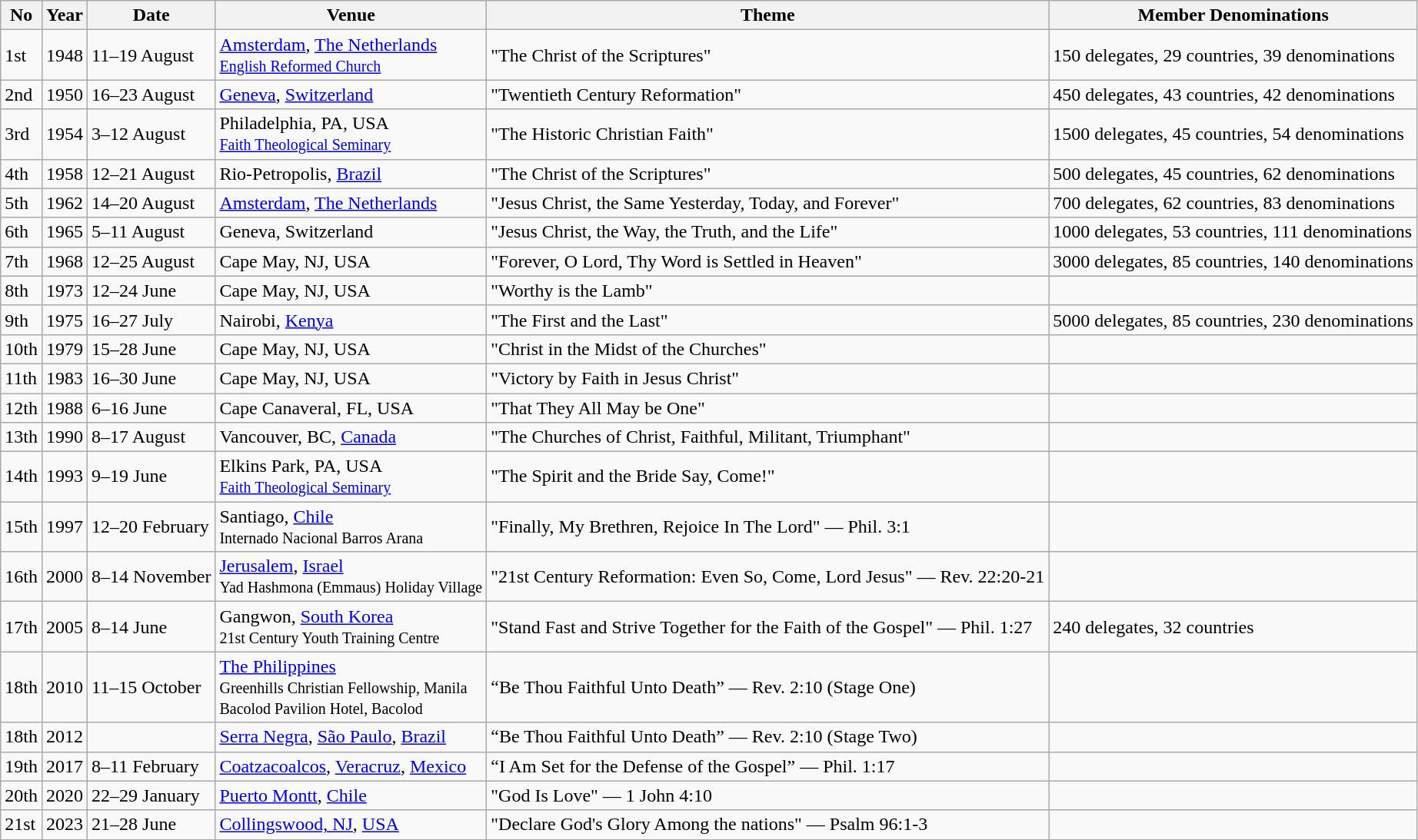<table class="wikitable">
<tr>
<th>No</th>
<th>Year</th>
<th>Date</th>
<th>Venue</th>
<th>Theme</th>
<th>Member Denominations</th>
</tr>
<tr>
<td>1st</td>
<td>1948</td>
<td>11–19 August</td>
<td><a href='#'>Amsterdam</a>, <a href='#'>The Netherlands</a><br><small><a href='#'>English Reformed Church</a></small></td>
<td>"The Christ of the Scriptures"</td>
<td>150 delegates, 29 countries, 39 denominations</td>
</tr>
<tr>
<td>2nd</td>
<td>1950</td>
<td>16–23 August</td>
<td><a href='#'>Geneva</a>, <a href='#'>Switzerland</a></td>
<td>"Twentieth Century Reformation"</td>
<td>450 delegates, 43 countries, 42 denominations</td>
</tr>
<tr>
<td>3rd</td>
<td>1954</td>
<td>3–12 August</td>
<td>Philadelphia, PA, USA<br><small><a href='#'>Faith Theological Seminary</a></small></td>
<td>"The Historic Christian Faith"</td>
<td>1500 delegates,  45 countries, 54 denominations</td>
</tr>
<tr>
<td>4th</td>
<td>1958</td>
<td>12–21 August</td>
<td>Rio-Petropolis, <a href='#'>Brazil</a></td>
<td>"The Christ of the Scriptures"</td>
<td>500 delegates, 45 countries, 62 denominations</td>
</tr>
<tr>
<td>5th</td>
<td>1962</td>
<td>14–20 August</td>
<td><a href='#'>Amsterdam</a>, <a href='#'>The Netherlands</a></td>
<td>"Jesus Christ, the Same Yesterday, Today, and Forever"</td>
<td>700 delegates, 62 countries, 83 denominations</td>
</tr>
<tr>
<td>6th</td>
<td>1965</td>
<td>5–11 August</td>
<td>Geneva, Switzerland</td>
<td>"Jesus Christ, the Way, the Truth, and the Life"</td>
<td>1000 delegates, 53 countries, 111 denominations</td>
</tr>
<tr>
<td>7th</td>
<td>1968</td>
<td>12–25 August</td>
<td>Cape May, NJ, USA</td>
<td>"Forever, O Lord, Thy Word is Settled in Heaven"</td>
<td>3000 delegates, 85 countries, 140 denominations</td>
</tr>
<tr>
<td>8th</td>
<td>1973</td>
<td>12–24 June</td>
<td>Cape May, NJ, USA</td>
<td>"Worthy is the Lamb"</td>
<td></td>
</tr>
<tr>
<td>9th</td>
<td>1975</td>
<td>16–27 July</td>
<td>Nairobi, <a href='#'>Kenya</a></td>
<td>"The First and the Last"</td>
<td>5000 delegates, 85 countries, 230 denominations</td>
</tr>
<tr>
<td>10th</td>
<td>1979</td>
<td>15–28 June</td>
<td>Cape May, NJ, USA</td>
<td>"Christ in the Midst of the Churches"</td>
<td></td>
</tr>
<tr>
<td>11th</td>
<td>1983</td>
<td>16–30 June</td>
<td>Cape May, NJ, USA</td>
<td>"Victory by Faith in Jesus Christ"</td>
<td></td>
</tr>
<tr>
<td>12th</td>
<td>1988</td>
<td>6–16 June</td>
<td>Cape Canaveral, FL, USA</td>
<td>"That They All May be One"</td>
<td></td>
</tr>
<tr>
<td>13th</td>
<td>1990</td>
<td>8–17 August</td>
<td>Vancouver, BC, <a href='#'>Canada</a></td>
<td>"The Churches of Christ, Faithful, Militant, Triumphant"</td>
<td></td>
</tr>
<tr>
<td>14th</td>
<td>1993</td>
<td>9–19 June</td>
<td>Elkins Park, PA, USA<br><small><a href='#'>Faith Theological Seminary</a></small></td>
<td>"The Spirit and the Bride Say, Come!"</td>
<td></td>
</tr>
<tr>
<td>15th</td>
<td>1997</td>
<td>12–20 February</td>
<td>Santiago, <a href='#'>Chile</a><br><small>Internado Nacional Barros Arana</small></td>
<td>"Finally, My Brethren, Rejoice In The Lord" — Phil. 3:1</td>
<td></td>
</tr>
<tr>
<td>16th</td>
<td>2000</td>
<td>8–14 November</td>
<td><a href='#'>Jerusalem</a>, <a href='#'>Israel</a><br><small>Yad Hashmona (Emmaus) Holiday Village</small></td>
<td>"21st Century Reformation: Even So, Come, Lord Jesus" — Rev. 22:20-21</td>
<td></td>
</tr>
<tr>
<td>17th</td>
<td>2005</td>
<td>8–14 June</td>
<td>Gangwon, <a href='#'>South Korea</a><br><small>21st Century Youth Training Centre</small></td>
<td>"Stand Fast and Strive Together for the Faith of the Gospel" — Phil. 1:27</td>
<td>240 delegates, 32 countries</td>
</tr>
<tr>
<td>18th</td>
<td>2010</td>
<td>11–15 October</td>
<td><a href='#'>The Philippines</a><br><small>Greenhills Christian Fellowship, Manila</small><br><small>Bacolod Pavilion Hotel, Bacolod</small></td>
<td>“Be Thou Faithful Unto Death” — Rev. 2:10 (Stage One)</td>
<td></td>
</tr>
<tr>
<td>18th</td>
<td>2012</td>
<td></td>
<td><a href='#'>Serra Negra</a>, <a href='#'>São Paulo</a>, <a href='#'>Brazil</a></td>
<td>“Be Thou Faithful Unto Death” — Rev. 2:10 (Stage Two)</td>
<td></td>
</tr>
<tr>
<td>19th</td>
<td>2017</td>
<td>8–11 February</td>
<td><a href='#'>Coatzacoalcos</a>, <a href='#'>Veracruz</a>, <a href='#'>Mexico</a></td>
<td>“I Am Set for the Defense of the Gospel” — Phil. 1:17</td>
<td></td>
</tr>
<tr>
<td>20th</td>
<td>2020</td>
<td>22–29 January</td>
<td><a href='#'>Puerto Montt</a>, <a href='#'>Chile</a></td>
<td>"God Is Love" —  1 John 4:10</td>
<td></td>
</tr>
<tr>
<td>21st</td>
<td>2023</td>
<td>21–28 June</td>
<td><a href='#'>Collingswood, NJ</a>, <a href='#'>USA</a></td>
<td>"Declare God's Glory Among the nations" —  Psalm 96:1-3</td>
<td></td>
</tr>
</table>
